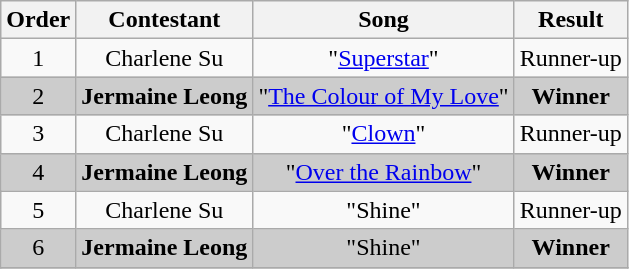<table class="wikitable plainrowheaders" style="text-align:center;">
<tr>
<th scope="col">Order</th>
<th scope="col">Contestant</th>
<th scope="col">Song</th>
<th scope="col">Result</th>
</tr>
<tr>
<td scope="row">1</td>
<td>Charlene Su</td>
<td>"<a href='#'>Superstar</a>"</td>
<td>Runner-up</td>
</tr>
<tr style="background:#ccc;">
<td scope="row">2</td>
<td><strong>Jermaine Leong</strong></td>
<td>"<a href='#'>The Colour of My Love</a>"</td>
<td><strong>Winner</strong></td>
</tr>
<tr>
<td scope="row">3</td>
<td>Charlene Su</td>
<td>"<a href='#'>Clown</a>"</td>
<td>Runner-up</td>
</tr>
<tr style="background:#ccc;">
<td scope="row">4</td>
<td><strong>Jermaine Leong</strong></td>
<td>"<a href='#'>Over the Rainbow</a>"</td>
<td><strong>Winner</strong></td>
</tr>
<tr>
<td scope="row">5</td>
<td>Charlene Su</td>
<td>"Shine"</td>
<td>Runner-up</td>
</tr>
<tr style="background:#ccc;">
<td scope="row">6</td>
<td><strong>Jermaine Leong</strong></td>
<td>"Shine"</td>
<td><strong>Winner</strong></td>
</tr>
<tr>
</tr>
</table>
